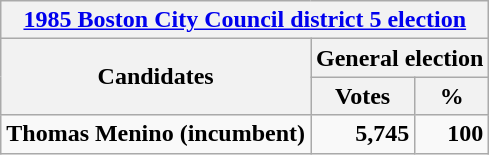<table class=wikitable>
<tr>
<th colspan=5><a href='#'>1985 Boston City Council district 5 election</a></th>
</tr>
<tr>
<th colspan=1 rowspan=2><strong>Candidates</strong></th>
<th colspan=2><strong>General election</strong></th>
</tr>
<tr>
<th>Votes</th>
<th>%</th>
</tr>
<tr>
<td><strong>Thomas Menino (incumbent)</strong></td>
<td align="right"><strong>5,745</strong></td>
<td align="right"><strong>100</strong></td>
</tr>
</table>
